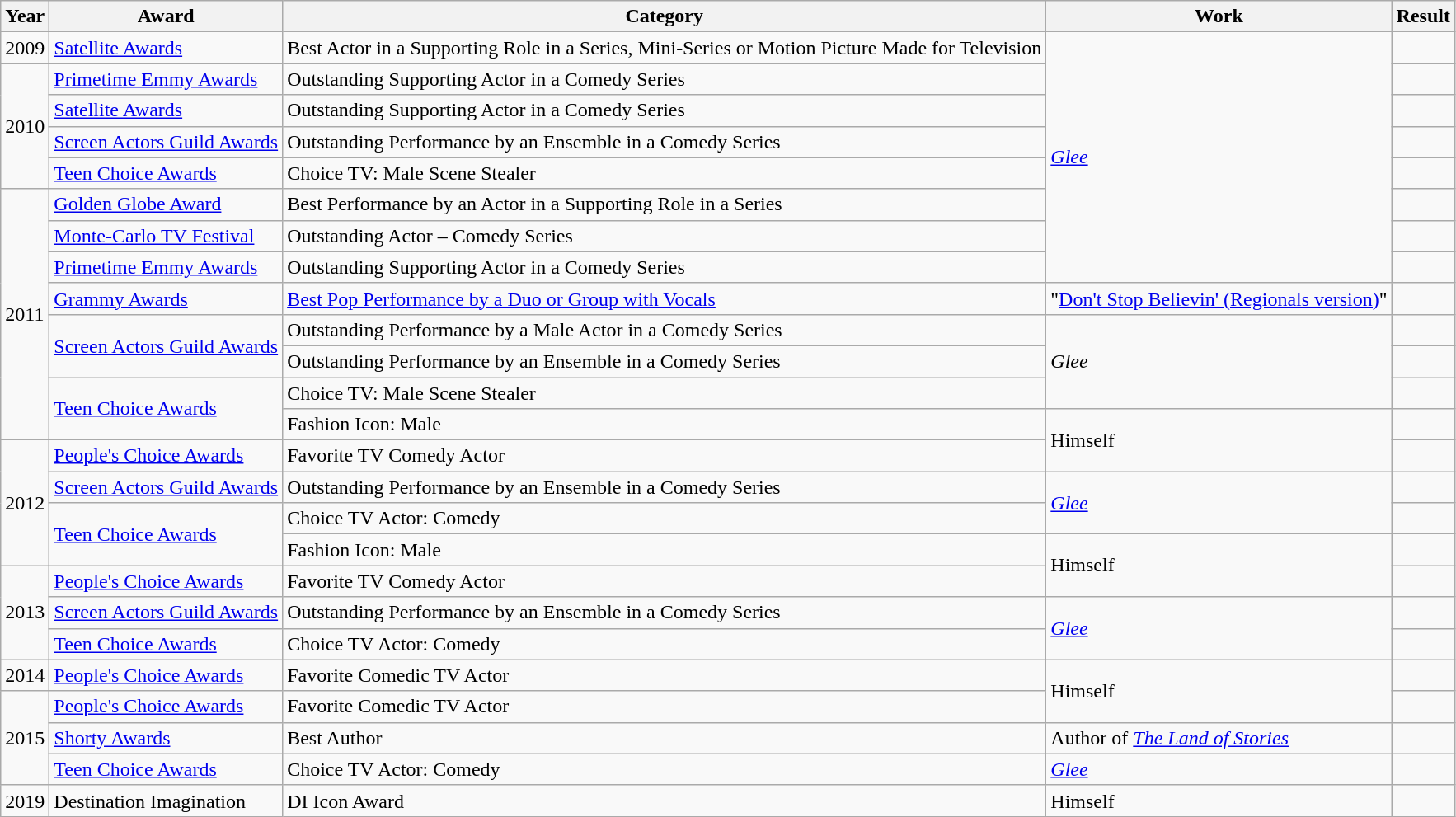<table class="wikitable">
<tr>
<th>Year</th>
<th>Award</th>
<th>Category</th>
<th>Work</th>
<th>Result</th>
</tr>
<tr>
<td>2009</td>
<td><a href='#'>Satellite Awards</a></td>
<td>Best Actor in a Supporting Role in a Series, Mini-Series or Motion Picture Made for Television</td>
<td rowspan="8"><em><a href='#'>Glee</a></em></td>
<td></td>
</tr>
<tr>
<td rowspan="4">2010</td>
<td><a href='#'>Primetime Emmy Awards</a></td>
<td>Outstanding Supporting Actor in a Comedy Series</td>
<td></td>
</tr>
<tr>
<td><a href='#'>Satellite Awards</a></td>
<td>Outstanding Supporting Actor in a Comedy Series</td>
<td></td>
</tr>
<tr>
<td><a href='#'>Screen Actors Guild Awards</a></td>
<td>Outstanding Performance by an Ensemble in a Comedy Series</td>
<td></td>
</tr>
<tr>
<td><a href='#'>Teen Choice Awards</a></td>
<td>Choice TV: Male Scene Stealer</td>
<td></td>
</tr>
<tr>
<td rowspan="8">2011</td>
<td><a href='#'>Golden Globe Award</a></td>
<td>Best Performance by an Actor in a Supporting Role in a Series</td>
<td></td>
</tr>
<tr>
<td><a href='#'>Monte-Carlo TV Festival</a></td>
<td>Outstanding Actor – Comedy Series</td>
<td></td>
</tr>
<tr>
<td><a href='#'>Primetime Emmy Awards</a></td>
<td>Outstanding Supporting Actor in a Comedy Series</td>
<td></td>
</tr>
<tr>
<td><a href='#'>Grammy Awards</a></td>
<td><a href='#'>Best Pop Performance by a Duo or Group with Vocals</a></td>
<td>"<a href='#'>Don't Stop Believin' (Regionals version)</a>"</td>
<td></td>
</tr>
<tr>
<td rowspan=2><a href='#'>Screen Actors Guild Awards</a></td>
<td>Outstanding Performance by a Male Actor in a Comedy Series</td>
<td rowspan=3><em>Glee</em></td>
<td></td>
</tr>
<tr>
<td>Outstanding Performance by an Ensemble in a Comedy Series</td>
<td></td>
</tr>
<tr>
<td rowspan=2><a href='#'>Teen Choice Awards</a></td>
<td>Choice TV: Male Scene Stealer</td>
<td></td>
</tr>
<tr>
<td>Fashion Icon: Male</td>
<td rowspan="2">Himself</td>
<td></td>
</tr>
<tr>
<td rowspan="4">2012</td>
<td><a href='#'>People's Choice Awards</a></td>
<td>Favorite TV Comedy Actor</td>
<td></td>
</tr>
<tr>
<td><a href='#'>Screen Actors Guild Awards</a></td>
<td>Outstanding Performance by an Ensemble in a Comedy Series</td>
<td rowspan="2"><em><a href='#'>Glee</a></em></td>
<td></td>
</tr>
<tr>
<td rowspan=2><a href='#'>Teen Choice Awards</a></td>
<td>Choice TV Actor: Comedy</td>
<td></td>
</tr>
<tr>
<td>Fashion Icon: Male</td>
<td rowspan="2">Himself</td>
<td></td>
</tr>
<tr>
<td rowspan="3">2013</td>
<td><a href='#'>People's Choice Awards</a></td>
<td>Favorite TV Comedy Actor</td>
<td></td>
</tr>
<tr>
<td><a href='#'>Screen Actors Guild Awards</a></td>
<td>Outstanding Performance by an Ensemble in a Comedy Series</td>
<td rowspan="2"><em><a href='#'>Glee</a></em></td>
<td></td>
</tr>
<tr>
<td><a href='#'>Teen Choice Awards</a></td>
<td>Choice TV Actor: Comedy</td>
<td></td>
</tr>
<tr>
<td>2014</td>
<td><a href='#'>People's Choice Awards</a></td>
<td>Favorite Comedic TV Actor</td>
<td rowspan="2">Himself</td>
<td></td>
</tr>
<tr>
<td rowspan="3">2015</td>
<td><a href='#'>People's Choice Awards</a></td>
<td>Favorite Comedic TV Actor</td>
<td></td>
</tr>
<tr>
<td><a href='#'>Shorty Awards</a></td>
<td>Best Author</td>
<td>Author of <em><a href='#'>The Land of Stories</a></em></td>
<td></td>
</tr>
<tr>
<td><a href='#'>Teen Choice Awards</a></td>
<td>Choice TV Actor: Comedy</td>
<td><em><a href='#'>Glee</a></em></td>
<td></td>
</tr>
<tr>
<td>2019</td>
<td>Destination Imagination</td>
<td>DI Icon Award</td>
<td>Himself</td>
<td></td>
</tr>
</table>
